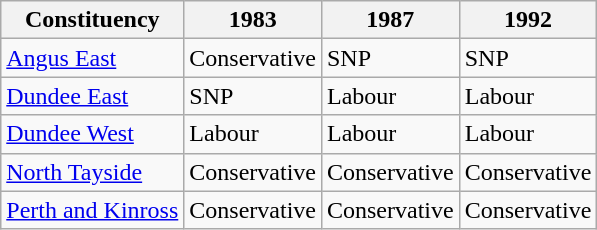<table class="wikitable">
<tr>
<th>Constituency</th>
<th>1983</th>
<th>1987</th>
<th>1992</th>
</tr>
<tr>
<td><a href='#'>Angus East</a></td>
<td bgcolor=>Conservative</td>
<td bgcolor=>SNP</td>
<td bgcolor=>SNP</td>
</tr>
<tr>
<td><a href='#'>Dundee East</a></td>
<td bgcolor=>SNP</td>
<td bgcolor=>Labour</td>
<td bgcolor=>Labour</td>
</tr>
<tr>
<td><a href='#'>Dundee West</a></td>
<td bgcolor=>Labour</td>
<td bgcolor=>Labour</td>
<td bgcolor=>Labour</td>
</tr>
<tr>
<td><a href='#'>North Tayside</a></td>
<td bgcolor=>Conservative</td>
<td bgcolor=>Conservative</td>
<td bgcolor=>Conservative</td>
</tr>
<tr>
<td><a href='#'>Perth and Kinross</a></td>
<td bgcolor=>Conservative</td>
<td bgcolor=>Conservative</td>
<td bgcolor=>Conservative</td>
</tr>
</table>
